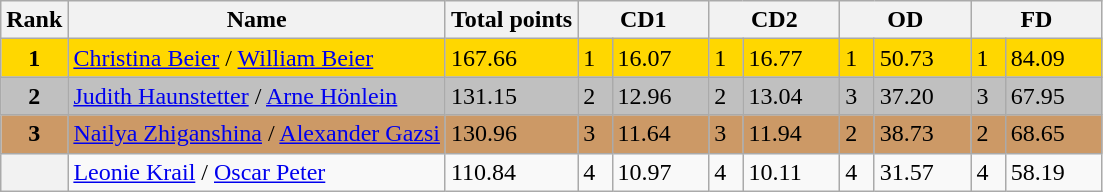<table class="wikitable">
<tr>
<th>Rank</th>
<th>Name</th>
<th>Total points</th>
<th colspan="2" width="80px">CD1</th>
<th colspan="2" width="80px">CD2</th>
<th colspan="2" width="80px">OD</th>
<th colspan="2" width="80px">FD</th>
</tr>
<tr bgcolor="gold">
<td align="center"><strong>1</strong></td>
<td><a href='#'>Christina Beier</a> / <a href='#'>William Beier</a></td>
<td>167.66</td>
<td>1</td>
<td>16.07</td>
<td>1</td>
<td>16.77</td>
<td>1</td>
<td>50.73</td>
<td>1</td>
<td>84.09</td>
</tr>
<tr bgcolor="silver">
<td align="center"><strong>2</strong></td>
<td><a href='#'>Judith Haunstetter</a> / <a href='#'>Arne Hönlein</a></td>
<td>131.15</td>
<td>2</td>
<td>12.96</td>
<td>2</td>
<td>13.04</td>
<td>3</td>
<td>37.20</td>
<td>3</td>
<td>67.95</td>
</tr>
<tr bgcolor="cc9966">
<td align="center"><strong>3</strong></td>
<td><a href='#'>Nailya Zhiganshina</a> / <a href='#'>Alexander Gazsi</a></td>
<td>130.96</td>
<td>3</td>
<td>11.64</td>
<td>3</td>
<td>11.94</td>
<td>2</td>
<td>38.73</td>
<td>2</td>
<td>68.65</td>
</tr>
<tr>
<th></th>
<td> <a href='#'>Leonie Krail</a> / <a href='#'>Oscar Peter</a></td>
<td>110.84</td>
<td>4</td>
<td>10.97</td>
<td>4</td>
<td>10.11</td>
<td>4</td>
<td>31.57</td>
<td>4</td>
<td>58.19</td>
</tr>
</table>
